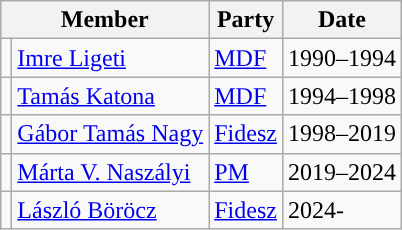<table class=wikitable>
<tr>
<th colspan=2>Member</th>
<th>Party</th>
<th>Date</th>
</tr>
<tr>
<td style="background-color:"></td>
<td><a href='#'>Imre Ligeti</a></td>
<td><a href='#'>MDF</a></td>
<td>1990–1994</td>
</tr>
<tr>
<td style="background-color:"></td>
<td><a href='#'>Tamás Katona</a></td>
<td><a href='#'>MDF</a></td>
<td>1994–1998</td>
</tr>
<tr>
<td style="background-color:"></td>
<td><a href='#'>Gábor Tamás Nagy</a></td>
<td><a href='#'>Fidesz</a></td>
<td>1998–2019</td>
</tr>
<tr>
<td style="background-color:"></td>
<td><a href='#'>Márta V. Naszályi</a></td>
<td><a href='#'>PM</a></td>
<td>2019–2024</td>
</tr>
<tr>
<td style="background-color:"></td>
<td><a href='#'>László Böröcz</a></td>
<td><a href='#'>Fidesz</a></td>
<td>2024-</td>
</tr>
</table>
